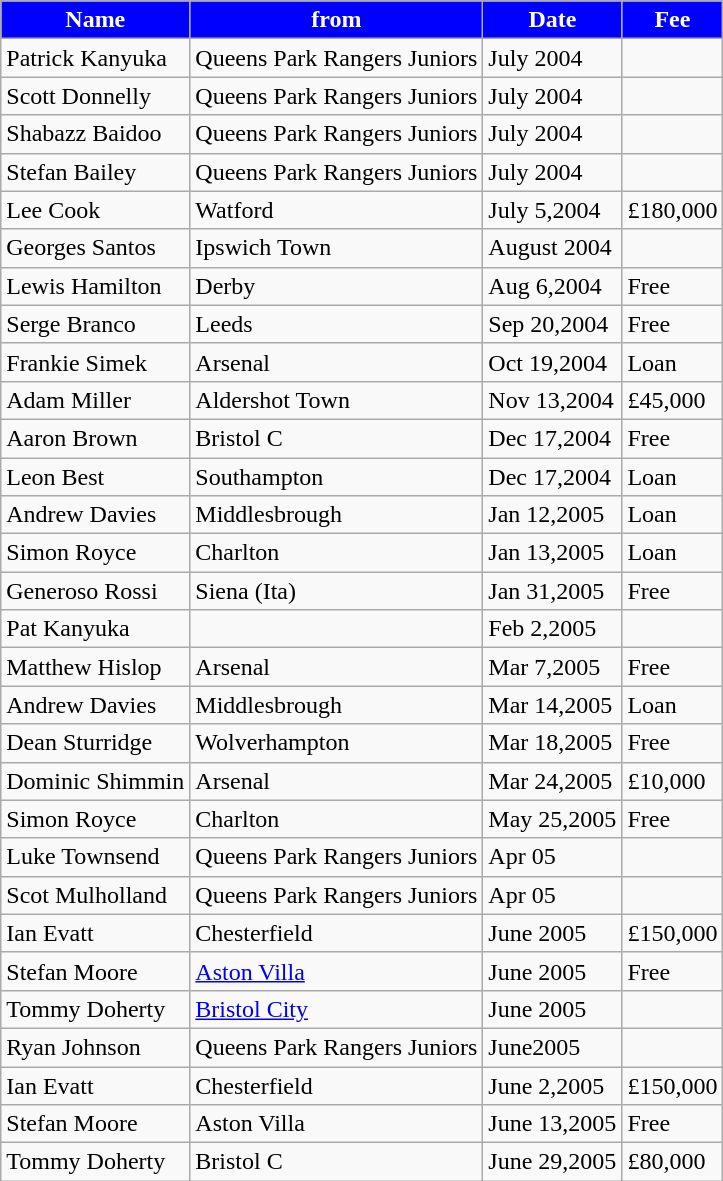<table class="wikitable">
<tr>
<th style="background:#0000FF; color:#FFFFFF; text-align:center;"><strong>Name</strong></th>
<th style="background:#0000FF; color:#FFFFFF; text-align:center;">from</th>
<th style="background:#0000FF; color:#FFFFFF; text-align:center;">Date</th>
<th style="background:#0000FF; color:#FFFFFF; text-align:center;">Fee</th>
</tr>
<tr>
<td>Patrick Kanyuka</td>
<td>Queens Park Rangers Juniors</td>
<td>July 2004</td>
<td></td>
</tr>
<tr>
<td>Scott Donnelly</td>
<td>Queens Park Rangers Juniors</td>
<td>July 2004</td>
<td></td>
</tr>
<tr>
<td>Shabazz Baidoo</td>
<td>Queens Park Rangers Juniors</td>
<td>July 2004</td>
<td></td>
</tr>
<tr>
<td>Stefan Bailey</td>
<td>Queens Park Rangers Juniors</td>
<td>July 2004</td>
<td></td>
</tr>
<tr>
<td>Lee Cook</td>
<td>Watford</td>
<td>July 5,2004</td>
<td>£180,000</td>
</tr>
<tr>
<td>Georges Santos</td>
<td>Ipswich Town</td>
<td>August 2004</td>
<td></td>
</tr>
<tr>
<td>Lewis Hamilton</td>
<td>Derby</td>
<td>Aug 6,2004</td>
<td>Free</td>
</tr>
<tr>
<td>Serge Branco</td>
<td>Leeds</td>
<td>Sep 20,2004</td>
<td>Free</td>
</tr>
<tr>
<td>Frankie Simek</td>
<td>Arsenal</td>
<td>Oct 19,2004</td>
<td>Loan</td>
</tr>
<tr>
<td>Adam Miller</td>
<td>Aldershot Town</td>
<td>Nov 13,2004</td>
<td>£45,000</td>
</tr>
<tr>
<td>Aaron Brown</td>
<td>Bristol C</td>
<td>Dec 17,2004</td>
<td>Free</td>
</tr>
<tr>
<td>Leon Best</td>
<td>Southampton</td>
<td>Dec 17,2004</td>
<td>Loan</td>
</tr>
<tr>
<td>Andrew Davies</td>
<td>Middlesbrough</td>
<td>Jan 12,2005</td>
<td>Loan</td>
</tr>
<tr>
<td>Simon Royce</td>
<td>Charlton</td>
<td>Jan 13,2005</td>
<td>Loan</td>
</tr>
<tr>
<td>Generoso Rossi</td>
<td>Siena (Ita)</td>
<td>Jan 31,2005</td>
<td>Free</td>
</tr>
<tr>
<td>Pat Kanyuka</td>
<td></td>
<td>Feb 2,2005</td>
<td></td>
</tr>
<tr>
<td>Matthew Hislop</td>
<td>Arsenal</td>
<td>Mar 7,2005</td>
<td>Free</td>
</tr>
<tr>
<td>Andrew Davies</td>
<td>Middlesbrough</td>
<td>Mar 14,2005</td>
<td>Loan</td>
</tr>
<tr>
<td>Dean Sturridge</td>
<td>Wolverhampton</td>
<td>Mar 18,2005</td>
<td>Free</td>
</tr>
<tr>
<td>Dominic Shimmin</td>
<td>Arsenal</td>
<td>Mar 24,2005</td>
<td>£10,000</td>
</tr>
<tr>
<td>Simon Royce</td>
<td>Charlton</td>
<td>May 25,2005</td>
<td>Free</td>
</tr>
<tr>
<td>Luke Townsend</td>
<td>Queens Park Rangers Juniors</td>
<td>Apr 05</td>
<td></td>
</tr>
<tr>
<td>Scot Mulholland</td>
<td>Queens Park Rangers Juniors</td>
<td>Apr 05</td>
<td></td>
</tr>
<tr>
<td>Ian Evatt</td>
<td>Chesterfield</td>
<td>June 2005</td>
<td>£150,000</td>
</tr>
<tr>
<td>Stefan Moore</td>
<td><a href='#'>Aston Villa</a></td>
<td>June 2005</td>
<td>Free</td>
</tr>
<tr>
<td>Tommy Doherty</td>
<td><a href='#'>Bristol City</a></td>
<td>June 2005</td>
<td></td>
</tr>
<tr>
<td>Ryan Johnson</td>
<td>Queens Park Rangers Juniors</td>
<td>June2005</td>
<td></td>
</tr>
<tr>
<td>Ian Evatt</td>
<td>Chesterfield</td>
<td>June 2,2005</td>
<td>£150,000</td>
</tr>
<tr>
<td>Stefan Moore</td>
<td>Aston Villa</td>
<td>June 13,2005</td>
<td>Free</td>
</tr>
<tr>
<td>Tommy Doherty</td>
<td>Bristol C</td>
<td>June 29,2005</td>
<td>£80,000</td>
</tr>
</table>
